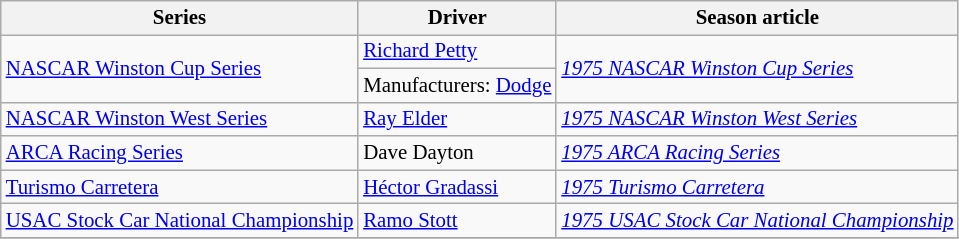<table class="wikitable" style="font-size: 87%;">
<tr>
<th>Series</th>
<th>Driver</th>
<th>Season article</th>
</tr>
<tr>
<td rowspan=2><a href='#'>NASCAR Winston Cup Series</a></td>
<td> <a href='#'>Richard Petty</a></td>
<td rowspan=2><em><a href='#'>1975 NASCAR Winston Cup Series</a></em></td>
</tr>
<tr>
<td>Manufacturers:  <a href='#'>Dodge</a></td>
</tr>
<tr>
<td><a href='#'>NASCAR Winston West Series</a></td>
<td> <a href='#'>Ray Elder</a></td>
<td><em><a href='#'>1975 NASCAR Winston West Series</a></em></td>
</tr>
<tr>
<td><a href='#'>ARCA Racing Series</a></td>
<td> Dave Dayton</td>
<td><em><a href='#'>1975 ARCA Racing Series</a></em></td>
</tr>
<tr>
<td><a href='#'>Turismo Carretera</a></td>
<td> <a href='#'>Héctor Gradassi</a></td>
<td><em><a href='#'>1975 Turismo Carretera</a></em></td>
</tr>
<tr>
<td><a href='#'>USAC Stock Car National Championship</a></td>
<td> <a href='#'>Ramo Stott</a></td>
<td><em><a href='#'>1975 USAC Stock Car National Championship</a></em></td>
</tr>
<tr>
</tr>
</table>
